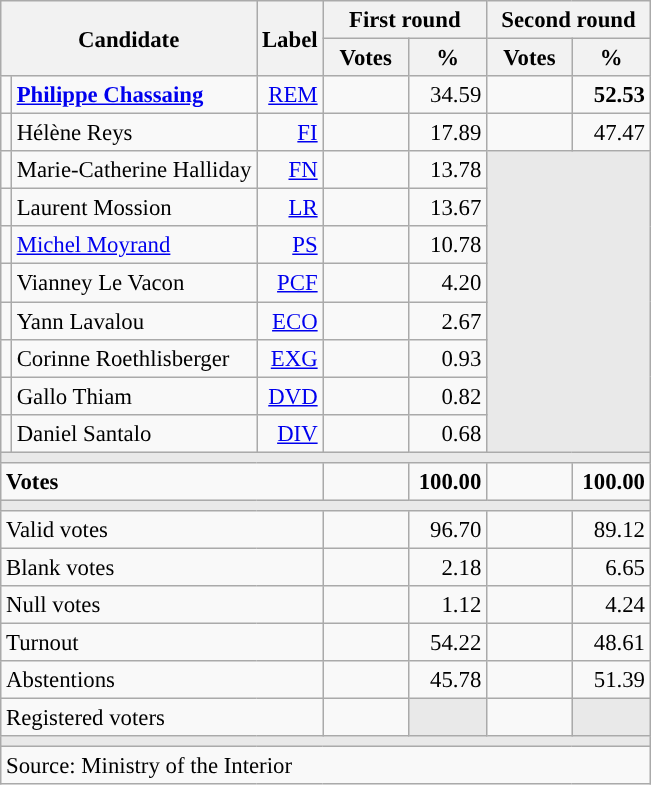<table class="wikitable" style="text-align:right;font-size:95%;">
<tr>
<th rowspan="2" colspan="2">Candidate</th>
<th rowspan="2">Label</th>
<th colspan="2">First round</th>
<th colspan="2">Second round</th>
</tr>
<tr>
<th style="width:50px;">Votes</th>
<th style="width:45px;">%</th>
<th style="width:50px;">Votes</th>
<th style="width:45px;">%</th>
</tr>
<tr>
<td style="color:inherit;background:"></td>
<td style="text-align:left;"><strong><a href='#'>Philippe Chassaing</a></strong></td>
<td><a href='#'>REM</a></td>
<td></td>
<td>34.59</td>
<td><strong></strong></td>
<td><strong>52.53</strong></td>
</tr>
<tr>
<td style="color:inherit;background:"></td>
<td style="text-align:left;">Hélène Reys</td>
<td><a href='#'>FI</a></td>
<td></td>
<td>17.89</td>
<td></td>
<td>47.47</td>
</tr>
<tr>
<td style="color:inherit;background:"></td>
<td style="text-align:left;">Marie-Catherine Halliday</td>
<td><a href='#'>FN</a></td>
<td></td>
<td>13.78</td>
<td colspan="2" rowspan="8" style="background:#E9E9E9;"></td>
</tr>
<tr>
<td style="color:inherit;background:"></td>
<td style="text-align:left;">Laurent Mossion</td>
<td><a href='#'>LR</a></td>
<td></td>
<td>13.67</td>
</tr>
<tr>
<td style="color:inherit;background:"></td>
<td style="text-align:left;"><a href='#'>Michel Moyrand</a></td>
<td><a href='#'>PS</a></td>
<td></td>
<td>10.78</td>
</tr>
<tr>
<td style="color:inherit;background:"></td>
<td style="text-align:left;">Vianney Le Vacon</td>
<td><a href='#'>PCF</a></td>
<td></td>
<td>4.20</td>
</tr>
<tr>
<td style="color:inherit;background:"></td>
<td style="text-align:left;">Yann Lavalou</td>
<td><a href='#'>ECO</a></td>
<td></td>
<td>2.67</td>
</tr>
<tr>
<td style="color:inherit;background:"></td>
<td style="text-align:left;">Corinne Roethlisberger</td>
<td><a href='#'>EXG</a></td>
<td></td>
<td>0.93</td>
</tr>
<tr>
<td style="color:inherit;background:"></td>
<td style="text-align:left;">Gallo Thiam</td>
<td><a href='#'>DVD</a></td>
<td></td>
<td>0.82</td>
</tr>
<tr>
<td style="color:inherit;background:"></td>
<td style="text-align:left;">Daniel Santalo</td>
<td><a href='#'>DIV</a></td>
<td></td>
<td>0.68</td>
</tr>
<tr>
<td colspan="7" style="background:#E9E9E9;"></td>
</tr>
<tr style="font-weight:bold;">
<td colspan="3" style="text-align:left;">Votes</td>
<td></td>
<td>100.00</td>
<td></td>
<td>100.00</td>
</tr>
<tr>
<td colspan="7" style="background:#E9E9E9;"></td>
</tr>
<tr>
<td colspan="3" style="text-align:left;">Valid votes</td>
<td></td>
<td>96.70</td>
<td></td>
<td>89.12</td>
</tr>
<tr>
<td colspan="3" style="text-align:left;">Blank votes</td>
<td></td>
<td>2.18</td>
<td></td>
<td>6.65</td>
</tr>
<tr>
<td colspan="3" style="text-align:left;">Null votes</td>
<td></td>
<td>1.12</td>
<td></td>
<td>4.24</td>
</tr>
<tr>
<td colspan="3" style="text-align:left;">Turnout</td>
<td></td>
<td>54.22</td>
<td></td>
<td>48.61</td>
</tr>
<tr>
<td colspan="3" style="text-align:left;">Abstentions</td>
<td></td>
<td>45.78</td>
<td></td>
<td>51.39</td>
</tr>
<tr>
<td colspan="3" style="text-align:left;">Registered voters</td>
<td></td>
<td style="color:inherit;background:#E9E9E9;"></td>
<td></td>
<td style="color:inherit;background:#E9E9E9;"></td>
</tr>
<tr>
<td colspan="7" style="background:#E9E9E9;"></td>
</tr>
<tr>
<td colspan="7" style="text-align:left;">Source: Ministry of the Interior</td>
</tr>
</table>
